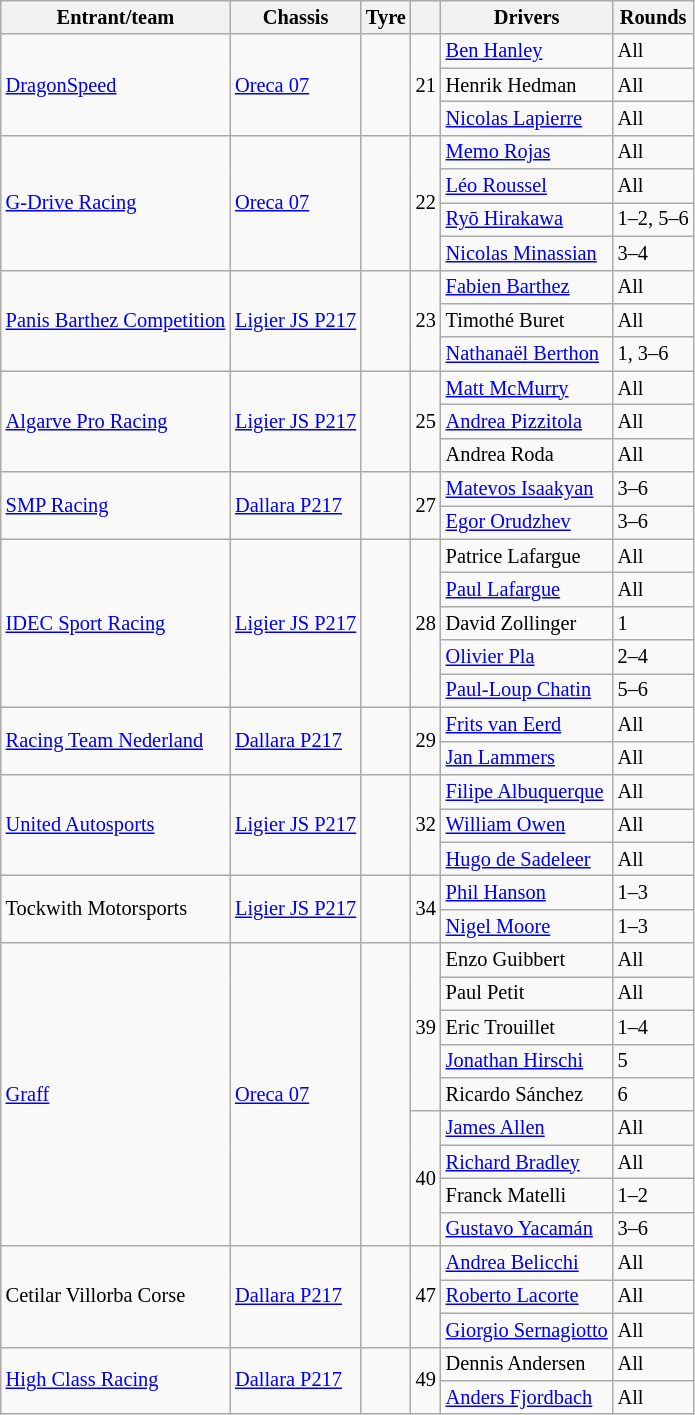<table class="wikitable" style="font-size: 85%">
<tr>
<th>Entrant/team</th>
<th>Chassis</th>
<th>Tyre</th>
<th></th>
<th>Drivers</th>
<th>Rounds</th>
</tr>
<tr>
<td rowspan=3> <a href='#'>DragonSpeed</a></td>
<td rowspan=3><a href='#'>Oreca 07</a></td>
<td rowspan=3></td>
<td rowspan=3>21</td>
<td> <a href='#'>Ben Hanley</a></td>
<td>All</td>
</tr>
<tr>
<td> Henrik Hedman</td>
<td>All</td>
</tr>
<tr>
<td> <a href='#'>Nicolas Lapierre</a></td>
<td>All</td>
</tr>
<tr>
<td rowspan=4> <a href='#'>G-Drive Racing</a></td>
<td rowspan=4><a href='#'>Oreca 07</a></td>
<td rowspan=4></td>
<td rowspan=4>22</td>
<td> <a href='#'>Memo Rojas</a></td>
<td>All</td>
</tr>
<tr>
<td> <a href='#'>Léo Roussel</a></td>
<td>All</td>
</tr>
<tr>
<td> <a href='#'>Ryō Hirakawa</a></td>
<td>1–2, 5–6</td>
</tr>
<tr>
<td> <a href='#'>Nicolas Minassian</a></td>
<td>3–4</td>
</tr>
<tr>
<td rowspan=3> <a href='#'>Panis Barthez Competition</a></td>
<td rowspan=3><a href='#'>Ligier JS P217</a></td>
<td rowspan=3></td>
<td rowspan=3>23</td>
<td> <a href='#'>Fabien Barthez</a></td>
<td>All</td>
</tr>
<tr>
<td> Timothé Buret</td>
<td>All</td>
</tr>
<tr>
<td> <a href='#'>Nathanaël Berthon</a></td>
<td>1, 3–6</td>
</tr>
<tr>
<td rowspan=3> <a href='#'>Algarve Pro Racing</a></td>
<td rowspan=3><a href='#'>Ligier JS P217</a></td>
<td rowspan=3></td>
<td rowspan=3>25</td>
<td> <a href='#'>Matt McMurry</a></td>
<td>All</td>
</tr>
<tr>
<td> <a href='#'>Andrea Pizzitola</a></td>
<td>All</td>
</tr>
<tr>
<td> Andrea Roda</td>
<td>All</td>
</tr>
<tr>
<td rowspan=2> <a href='#'>SMP Racing</a></td>
<td rowspan=2><a href='#'>Dallara P217</a></td>
<td rowspan=2></td>
<td rowspan=2>27</td>
<td> <a href='#'>Matevos Isaakyan</a></td>
<td>3–6</td>
</tr>
<tr>
<td> <a href='#'>Egor Orudzhev</a></td>
<td>3–6</td>
</tr>
<tr>
<td rowspan=5> <a href='#'>IDEC Sport Racing</a></td>
<td rowspan=5><a href='#'>Ligier JS P217</a></td>
<td rowspan=5></td>
<td rowspan=5>28</td>
<td> Patrice Lafargue</td>
<td>All</td>
</tr>
<tr>
<td> <a href='#'>Paul Lafargue</a></td>
<td>All</td>
</tr>
<tr>
<td> David Zollinger</td>
<td>1</td>
</tr>
<tr>
<td> <a href='#'>Olivier Pla</a></td>
<td>2–4</td>
</tr>
<tr>
<td> <a href='#'>Paul-Loup Chatin</a></td>
<td>5–6</td>
</tr>
<tr>
<td rowspan=2> <a href='#'>Racing Team Nederland</a></td>
<td rowspan=2><a href='#'>Dallara P217</a></td>
<td rowspan=2></td>
<td rowspan=2>29</td>
<td> <a href='#'>Frits van Eerd</a></td>
<td>All</td>
</tr>
<tr>
<td> <a href='#'>Jan Lammers</a></td>
<td>All</td>
</tr>
<tr>
<td rowspan=3> <a href='#'>United Autosports</a></td>
<td rowspan=3><a href='#'>Ligier JS P217</a></td>
<td rowspan=3></td>
<td rowspan=3>32</td>
<td> <a href='#'>Filipe Albuquerque</a></td>
<td>All</td>
</tr>
<tr>
<td> <a href='#'>William Owen</a></td>
<td>All</td>
</tr>
<tr>
<td> <a href='#'>Hugo de Sadeleer</a></td>
<td>All</td>
</tr>
<tr>
<td rowspan=2> Tockwith Motorsports</td>
<td rowspan=2><a href='#'>Ligier JS P217</a></td>
<td rowspan=2></td>
<td rowspan=2>34</td>
<td> <a href='#'>Phil Hanson</a></td>
<td>1–3</td>
</tr>
<tr>
<td> <a href='#'>Nigel Moore</a></td>
<td>1–3</td>
</tr>
<tr>
<td rowspan=9> <a href='#'>Graff</a></td>
<td rowspan=9><a href='#'>Oreca 07</a></td>
<td rowspan=9></td>
<td rowspan=5>39</td>
<td> Enzo Guibbert</td>
<td>All</td>
</tr>
<tr>
<td> Paul Petit</td>
<td>All</td>
</tr>
<tr>
<td> Eric Trouillet</td>
<td>1–4</td>
</tr>
<tr>
<td> <a href='#'>Jonathan Hirschi</a></td>
<td>5</td>
</tr>
<tr>
<td> Ricardo Sánchez</td>
<td>6</td>
</tr>
<tr>
<td rowspan=4>40</td>
<td> <a href='#'>James Allen</a></td>
<td>All</td>
</tr>
<tr>
<td> <a href='#'>Richard Bradley</a></td>
<td>All</td>
</tr>
<tr>
<td> Franck Matelli</td>
<td>1–2</td>
</tr>
<tr>
<td> <a href='#'>Gustavo Yacamán</a></td>
<td>3–6</td>
</tr>
<tr>
<td rowspan=3> Cetilar Villorba Corse</td>
<td rowspan=3><a href='#'>Dallara P217</a></td>
<td rowspan=3></td>
<td rowspan=3>47</td>
<td> <a href='#'>Andrea Belicchi</a></td>
<td>All</td>
</tr>
<tr>
<td> <a href='#'>Roberto Lacorte</a></td>
<td>All</td>
</tr>
<tr>
<td> <a href='#'>Giorgio Sernagiotto</a></td>
<td>All</td>
</tr>
<tr>
<td rowspan=2> <a href='#'>High Class Racing</a></td>
<td rowspan=2><a href='#'>Dallara P217</a></td>
<td rowspan=2></td>
<td rowspan=2>49</td>
<td> Dennis Andersen</td>
<td>All</td>
</tr>
<tr>
<td> <a href='#'>Anders Fjordbach</a></td>
<td>All</td>
</tr>
</table>
